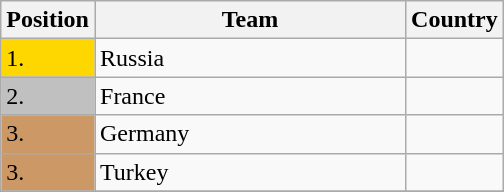<table class=wikitable>
<tr>
<th width=10>Position</th>
<th width=200>Team</th>
<th>Country</th>
</tr>
<tr>
<td bgcolor=gold>1.</td>
<td>Russia</td>
<td></td>
</tr>
<tr>
<td bgcolor="silver">2.</td>
<td>France</td>
<td></td>
</tr>
<tr>
<td bgcolor="CC9966">3.</td>
<td>Germany</td>
<td></td>
</tr>
<tr>
<td bgcolor="CC9966">3.</td>
<td>Turkey</td>
<td></td>
</tr>
<tr>
</tr>
</table>
